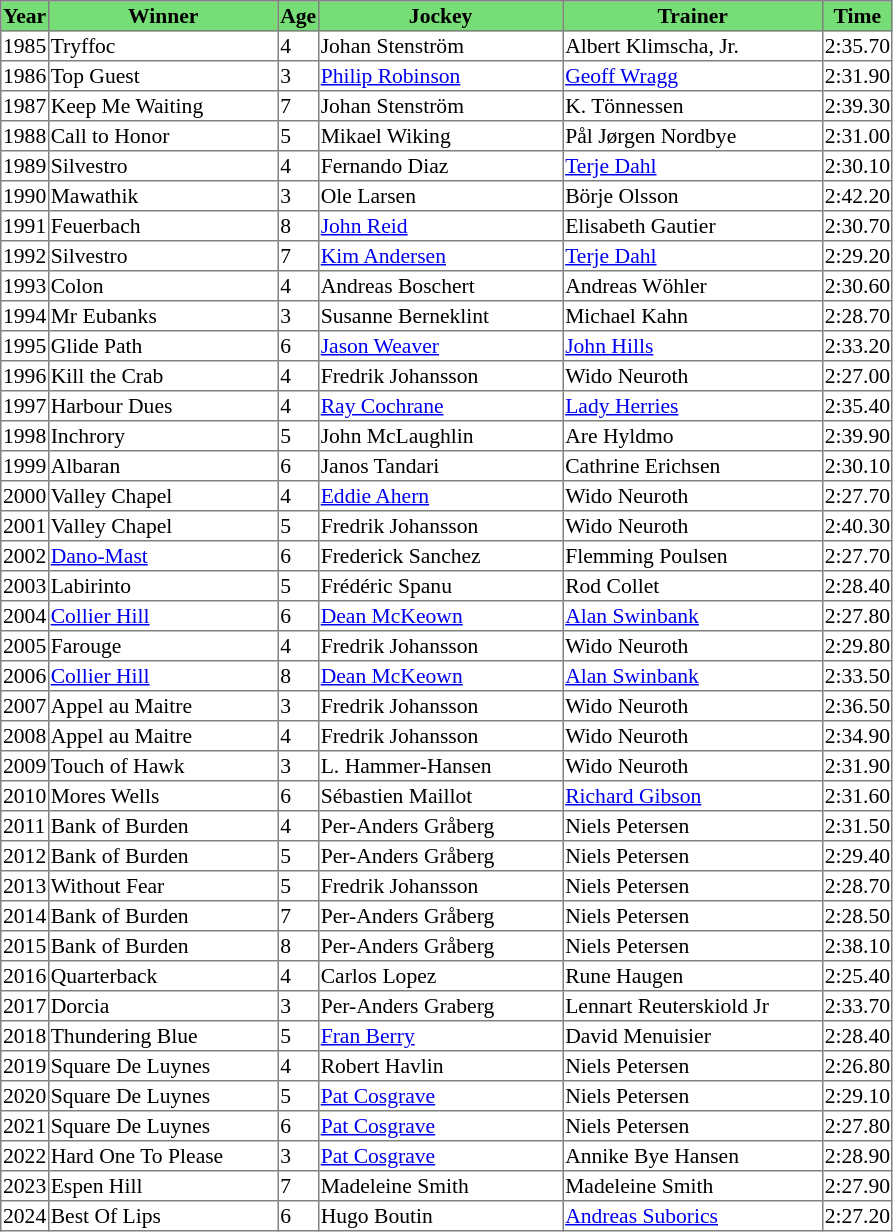<table class = "sortable" | border="1" style="border-collapse: collapse; font-size:90%">
<tr bgcolor="#77dd77" align="center">
<th>Year</th>
<th>Winner</th>
<th>Age</th>
<th>Jockey</th>
<th>Trainer</th>
<th>Time</th>
</tr>
<tr>
<td>1985</td>
<td width=150px>Tryffoc</td>
<td>4</td>
<td width=160px>Johan Stenström</td>
<td width=170px>Albert Klimscha, Jr.</td>
<td>2:35.70</td>
</tr>
<tr>
<td>1986</td>
<td>Top Guest</td>
<td>3</td>
<td><a href='#'>Philip Robinson</a></td>
<td><a href='#'>Geoff Wragg</a></td>
<td>2:31.90</td>
</tr>
<tr>
<td>1987</td>
<td>Keep Me Waiting</td>
<td>7</td>
<td>Johan Stenström</td>
<td>K. Tönnessen</td>
<td>2:39.30</td>
</tr>
<tr>
<td>1988</td>
<td>Call to Honor</td>
<td>5</td>
<td>Mikael Wiking</td>
<td>Pål Jørgen Nordbye</td>
<td>2:31.00</td>
</tr>
<tr>
<td>1989</td>
<td>Silvestro</td>
<td>4</td>
<td>Fernando Diaz</td>
<td><a href='#'>Terje Dahl</a></td>
<td>2:30.10</td>
</tr>
<tr>
<td>1990</td>
<td>Mawathik</td>
<td>3</td>
<td>Ole Larsen</td>
<td>Börje Olsson</td>
<td>2:42.20</td>
</tr>
<tr>
<td>1991</td>
<td>Feuerbach</td>
<td>8</td>
<td><a href='#'>John Reid</a></td>
<td>Elisabeth Gautier</td>
<td>2:30.70</td>
</tr>
<tr>
<td>1992</td>
<td>Silvestro</td>
<td>7</td>
<td><a href='#'>Kim Andersen</a></td>
<td><a href='#'>Terje Dahl</a></td>
<td>2:29.20</td>
</tr>
<tr>
<td>1993</td>
<td>Colon</td>
<td>4</td>
<td>Andreas Boschert</td>
<td>Andreas Wöhler</td>
<td>2:30.60</td>
</tr>
<tr>
<td>1994</td>
<td>Mr Eubanks</td>
<td>3</td>
<td>Susanne Berneklint</td>
<td>Michael Kahn</td>
<td>2:28.70</td>
</tr>
<tr>
<td>1995</td>
<td>Glide Path</td>
<td>6</td>
<td><a href='#'>Jason Weaver</a></td>
<td><a href='#'>John Hills</a></td>
<td>2:33.20</td>
</tr>
<tr>
<td>1996</td>
<td>Kill the Crab</td>
<td>4</td>
<td>Fredrik Johansson</td>
<td>Wido Neuroth</td>
<td>2:27.00</td>
</tr>
<tr>
<td>1997</td>
<td>Harbour Dues</td>
<td>4</td>
<td><a href='#'>Ray Cochrane</a></td>
<td><a href='#'>Lady Herries</a></td>
<td>2:35.40</td>
</tr>
<tr>
<td>1998</td>
<td>Inchrory</td>
<td>5</td>
<td>John McLaughlin</td>
<td>Are Hyldmo</td>
<td>2:39.90</td>
</tr>
<tr>
<td>1999</td>
<td>Albaran</td>
<td>6</td>
<td>Janos Tandari</td>
<td>Cathrine Erichsen</td>
<td>2:30.10</td>
</tr>
<tr>
<td>2000</td>
<td>Valley Chapel</td>
<td>4</td>
<td><a href='#'>Eddie Ahern</a></td>
<td>Wido Neuroth</td>
<td>2:27.70</td>
</tr>
<tr>
<td>2001</td>
<td>Valley Chapel</td>
<td>5</td>
<td>Fredrik Johansson</td>
<td>Wido Neuroth</td>
<td>2:40.30</td>
</tr>
<tr>
<td>2002</td>
<td><a href='#'>Dano-Mast</a></td>
<td>6</td>
<td>Frederick Sanchez</td>
<td>Flemming Poulsen</td>
<td>2:27.70</td>
</tr>
<tr>
<td>2003</td>
<td>Labirinto</td>
<td>5</td>
<td>Frédéric Spanu</td>
<td>Rod Collet</td>
<td>2:28.40</td>
</tr>
<tr>
<td>2004</td>
<td><a href='#'>Collier Hill</a></td>
<td>6</td>
<td><a href='#'>Dean McKeown</a></td>
<td><a href='#'>Alan Swinbank</a></td>
<td>2:27.80</td>
</tr>
<tr>
<td>2005</td>
<td>Farouge</td>
<td>4</td>
<td>Fredrik Johansson</td>
<td>Wido Neuroth</td>
<td>2:29.80</td>
</tr>
<tr>
<td>2006</td>
<td><a href='#'>Collier Hill</a></td>
<td>8</td>
<td><a href='#'>Dean McKeown</a></td>
<td><a href='#'>Alan Swinbank</a></td>
<td>2:33.50</td>
</tr>
<tr>
<td>2007</td>
<td>Appel au Maitre</td>
<td>3</td>
<td>Fredrik Johansson</td>
<td>Wido Neuroth</td>
<td>2:36.50</td>
</tr>
<tr>
<td>2008</td>
<td>Appel au Maitre</td>
<td>4</td>
<td>Fredrik Johansson</td>
<td>Wido Neuroth</td>
<td>2:34.90</td>
</tr>
<tr>
<td>2009</td>
<td>Touch of Hawk</td>
<td>3</td>
<td>L. Hammer-Hansen </td>
<td>Wido Neuroth</td>
<td>2:31.90</td>
</tr>
<tr>
<td>2010</td>
<td>Mores Wells</td>
<td>6</td>
<td>Sébastien Maillot</td>
<td><a href='#'>Richard Gibson</a></td>
<td>2:31.60</td>
</tr>
<tr>
<td>2011</td>
<td>Bank of Burden</td>
<td>4</td>
<td>Per-Anders Gråberg</td>
<td>Niels Petersen</td>
<td>2:31.50</td>
</tr>
<tr>
<td>2012</td>
<td>Bank of Burden</td>
<td>5</td>
<td>Per-Anders Gråberg</td>
<td>Niels Petersen</td>
<td>2:29.40</td>
</tr>
<tr>
<td>2013</td>
<td>Without Fear</td>
<td>5</td>
<td>Fredrik Johansson</td>
<td>Niels Petersen</td>
<td>2:28.70</td>
</tr>
<tr>
<td>2014</td>
<td>Bank of Burden</td>
<td>7</td>
<td>Per-Anders Gråberg</td>
<td>Niels Petersen</td>
<td>2:28.50</td>
</tr>
<tr>
<td>2015</td>
<td>Bank of Burden</td>
<td>8</td>
<td>Per-Anders Gråberg</td>
<td>Niels Petersen</td>
<td>2:38.10</td>
</tr>
<tr>
<td>2016</td>
<td>Quarterback</td>
<td>4</td>
<td>Carlos Lopez</td>
<td>Rune Haugen</td>
<td>2:25.40</td>
</tr>
<tr>
<td>2017</td>
<td>Dorcia</td>
<td>3</td>
<td>Per-Anders Graberg</td>
<td>Lennart Reuterskiold Jr</td>
<td>2:33.70</td>
</tr>
<tr>
<td>2018</td>
<td>Thundering Blue</td>
<td>5</td>
<td><a href='#'>Fran Berry</a></td>
<td>David Menuisier</td>
<td>2:28.40</td>
</tr>
<tr>
<td>2019</td>
<td>Square De Luynes</td>
<td>4</td>
<td>Robert Havlin</td>
<td>Niels Petersen</td>
<td>2:26.80</td>
</tr>
<tr>
<td>2020</td>
<td>Square De Luynes</td>
<td>5</td>
<td><a href='#'>Pat Cosgrave</a></td>
<td>Niels Petersen</td>
<td>2:29.10</td>
</tr>
<tr>
<td>2021</td>
<td>Square De Luynes</td>
<td>6</td>
<td><a href='#'>Pat Cosgrave</a></td>
<td>Niels Petersen</td>
<td>2:27.80</td>
</tr>
<tr>
<td>2022</td>
<td>Hard One To Please</td>
<td>3</td>
<td><a href='#'>Pat Cosgrave</a></td>
<td>Annike Bye Hansen</td>
<td>2:28.90</td>
</tr>
<tr>
<td>2023</td>
<td>Espen Hill</td>
<td>7</td>
<td>Madeleine Smith</td>
<td>Madeleine Smith</td>
<td>2:27.90</td>
</tr>
<tr>
<td>2024</td>
<td>Best Of Lips</td>
<td>6</td>
<td>Hugo Boutin</td>
<td><a href='#'>Andreas Suborics</a></td>
<td>2:27.20</td>
</tr>
</table>
